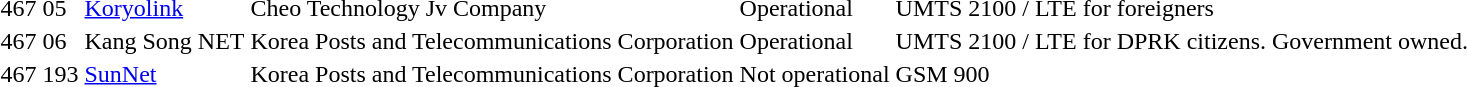<table>
<tr>
<td>467</td>
<td>05</td>
<td><a href='#'>Koryolink</a></td>
<td>Cheo Technology Jv Company</td>
<td>Operational</td>
<td>UMTS 2100 / LTE</td>
<td>for foreigners</td>
</tr>
<tr>
<td>467</td>
<td>06</td>
<td>Kang Song NET</td>
<td>Korea Posts and Telecommunications Corporation</td>
<td>Operational</td>
<td>UMTS 2100 / LTE</td>
<td>for DPRK citizens. Government owned.</td>
</tr>
<tr>
<td>467</td>
<td>193</td>
<td><a href='#'>SunNet</a></td>
<td>Korea Posts and Telecommunications Corporation</td>
<td>Not operational</td>
<td>GSM 900</td>
<td></td>
</tr>
</table>
